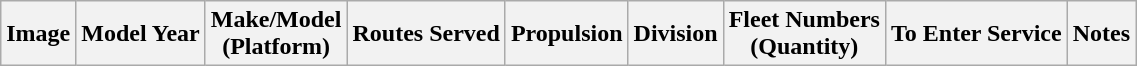<table class="wikitable sortable">
<tr>
<th class="unsortable">Image</th>
<th>Model Year</th>
<th>Make/Model<br>(Platform)</th>
<th>Routes Served</th>
<th>Propulsion</th>
<th>Division</th>
<th>Fleet Numbers <br>(Quantity)</th>
<th>To Enter Service</th>
<th class="unsortable">Notes</th>
</tr>
</table>
